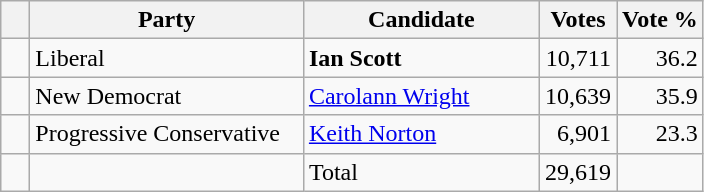<table class="wikitable">
<tr>
<th></th>
<th scope="col" width="175">Party</th>
<th scope="col" width="150">Candidate</th>
<th>Votes</th>
<th>Vote %</th>
</tr>
<tr>
<td>   </td>
<td>Liberal</td>
<td><strong>Ian Scott</strong></td>
<td align=right>10,711</td>
<td align=right>36.2</td>
</tr>
<tr |>
<td>   </td>
<td>New Democrat</td>
<td><a href='#'>Carolann Wright</a></td>
<td align=right>10,639</td>
<td align=right>35.9</td>
</tr>
<tr |>
<td>   </td>
<td>Progressive Conservative</td>
<td><a href='#'>Keith Norton</a></td>
<td align=right>6,901</td>
<td align=right>23.3<br>
</td>
</tr>
<tr |>
<td></td>
<td></td>
<td>Total</td>
<td align=right>29,619</td>
<td></td>
</tr>
</table>
